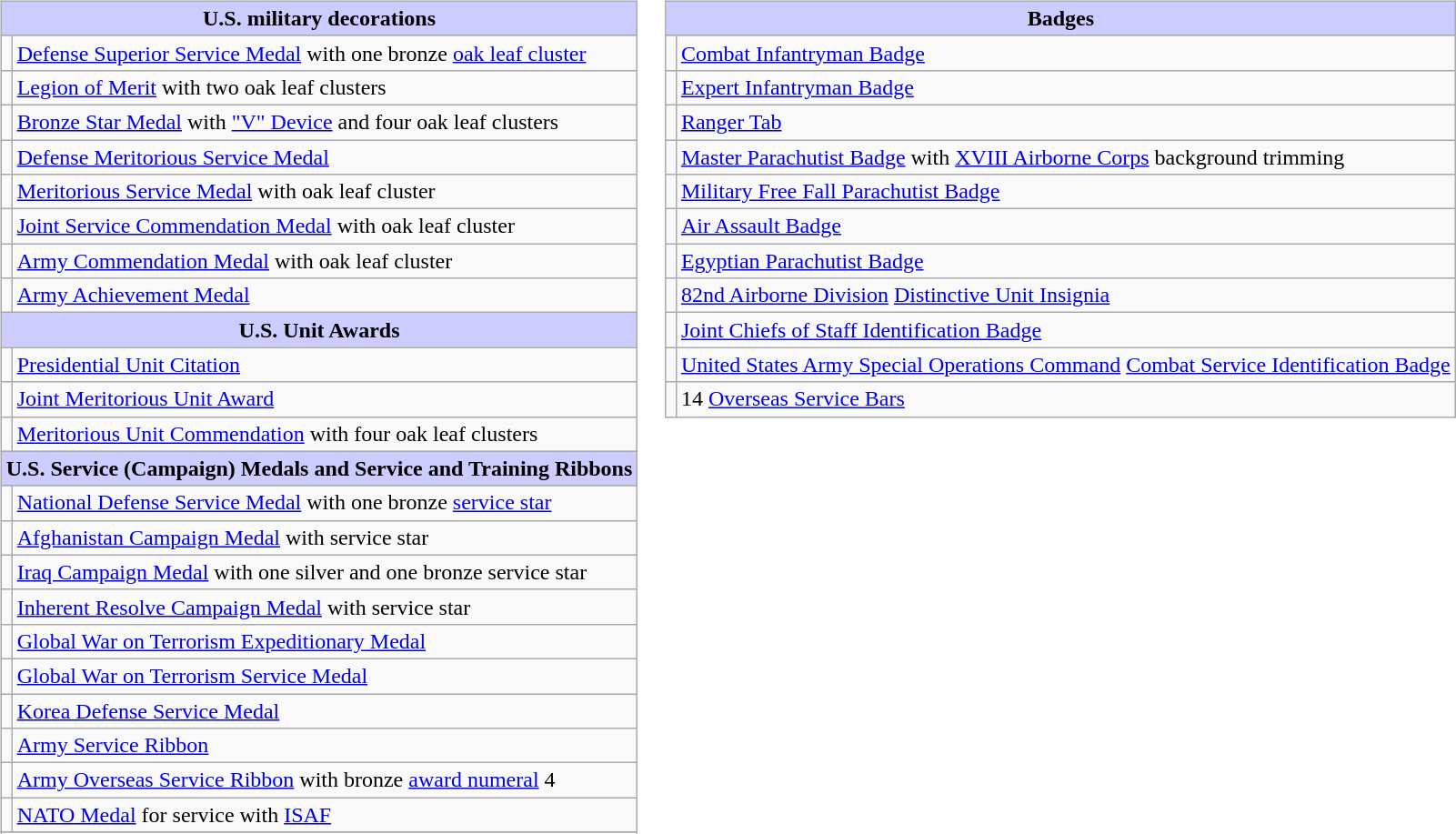<table style="width=100%;">
<tr>
<td valign="top"><br><table class="wikitable">
<tr style="background:#ccf; text-align:center;">
<td colspan=2><strong>U.S. military decorations</strong></td>
</tr>
<tr>
<td></td>
<td><a href='#'>Defense Superior Service Medal</a> with one bronze <a href='#'>oak leaf cluster</a></td>
</tr>
<tr>
<td></td>
<td><a href='#'>Legion of Merit</a> with two oak leaf clusters</td>
</tr>
<tr>
<td></td>
<td><a href='#'>Bronze Star Medal</a> with <a href='#'>"V" Device</a> and four oak leaf clusters</td>
</tr>
<tr>
<td></td>
<td><a href='#'>Defense Meritorious Service Medal</a></td>
</tr>
<tr>
<td></td>
<td><a href='#'>Meritorious Service Medal</a> with oak leaf cluster</td>
</tr>
<tr>
<td></td>
<td><a href='#'>Joint Service Commendation Medal</a> with oak leaf cluster</td>
</tr>
<tr>
<td></td>
<td><a href='#'>Army Commendation Medal</a> with oak leaf cluster</td>
</tr>
<tr>
<td></td>
<td><a href='#'>Army Achievement Medal</a></td>
</tr>
<tr style="background:#ccf; text-align:center;">
<td colspan=2><strong>U.S. Unit Awards</strong></td>
</tr>
<tr>
<td></td>
<td><a href='#'>Presidential Unit Citation</a></td>
</tr>
<tr>
<td></td>
<td><a href='#'>Joint Meritorious Unit Award</a></td>
</tr>
<tr>
<td><span></span><span></span><span></span><span></span></td>
<td><a href='#'>Meritorious Unit Commendation</a> with four oak leaf clusters</td>
</tr>
<tr style="background:#ccf; text-align:center;">
<td colspan=2><strong>U.S. Service (Campaign) Medals and Service and Training Ribbons</strong></td>
</tr>
<tr>
<td></td>
<td><a href='#'>National Defense Service Medal</a> with one bronze <a href='#'>service star</a></td>
</tr>
<tr>
<td></td>
<td><a href='#'>Afghanistan Campaign Medal</a> with service star</td>
</tr>
<tr>
<td></td>
<td><a href='#'>Iraq Campaign Medal</a> with one silver and one bronze service star</td>
</tr>
<tr>
<td></td>
<td><a href='#'>Inherent Resolve Campaign Medal</a> with service star</td>
</tr>
<tr>
<td></td>
<td><a href='#'>Global War on Terrorism Expeditionary Medal</a></td>
</tr>
<tr>
<td></td>
<td><a href='#'>Global War on Terrorism Service Medal</a></td>
</tr>
<tr>
<td></td>
<td><a href='#'>Korea Defense Service Medal</a></td>
</tr>
<tr>
<td></td>
<td><a href='#'>Army Service Ribbon</a></td>
</tr>
<tr>
<td><span></span></td>
<td><a href='#'>Army Overseas Service Ribbon</a> with bronze <a href='#'>award numeral</a> 4</td>
</tr>
<tr>
<td></td>
<td><a href='#'>NATO Medal</a> for service with <a href='#'>ISAF</a></td>
</tr>
<tr style="background:#ccf; text-align:center;">
</tr>
<tr>
</tr>
</table>
</td>
<td valign="top"><br><table class="wikitable">
<tr style="background:#ccf; text-align:center;">
<td colspan=2><strong>Badges</strong></td>
</tr>
<tr>
<td></td>
<td><a href='#'>Combat Infantryman Badge</a></td>
</tr>
<tr>
<td></td>
<td><a href='#'>Expert Infantryman Badge</a></td>
</tr>
<tr>
<td></td>
<td><a href='#'>Ranger Tab</a></td>
</tr>
<tr>
<td><span></span></td>
<td><a href='#'>Master Parachutist Badge</a> with <a href='#'>XVIII Airborne Corps</a> background trimming</td>
</tr>
<tr>
<td></td>
<td><a href='#'>Military Free Fall Parachutist Badge</a></td>
</tr>
<tr>
<td></td>
<td><a href='#'>Air Assault Badge</a></td>
</tr>
<tr>
<td></td>
<td><a href='#'>Egyptian Parachutist Badge</a></td>
</tr>
<tr>
<td></td>
<td><a href='#'>82nd Airborne Division</a> <a href='#'>Distinctive Unit Insignia</a></td>
</tr>
<tr>
<td></td>
<td><a href='#'>Joint Chiefs of Staff Identification Badge</a></td>
</tr>
<tr>
<td></td>
<td><a href='#'>United States Army Special Operations Command</a> <a href='#'>Combat Service Identification Badge</a></td>
</tr>
<tr>
<td></td>
<td>14 <a href='#'>Overseas Service Bars</a></td>
</tr>
</table>
</td>
</tr>
</table>
